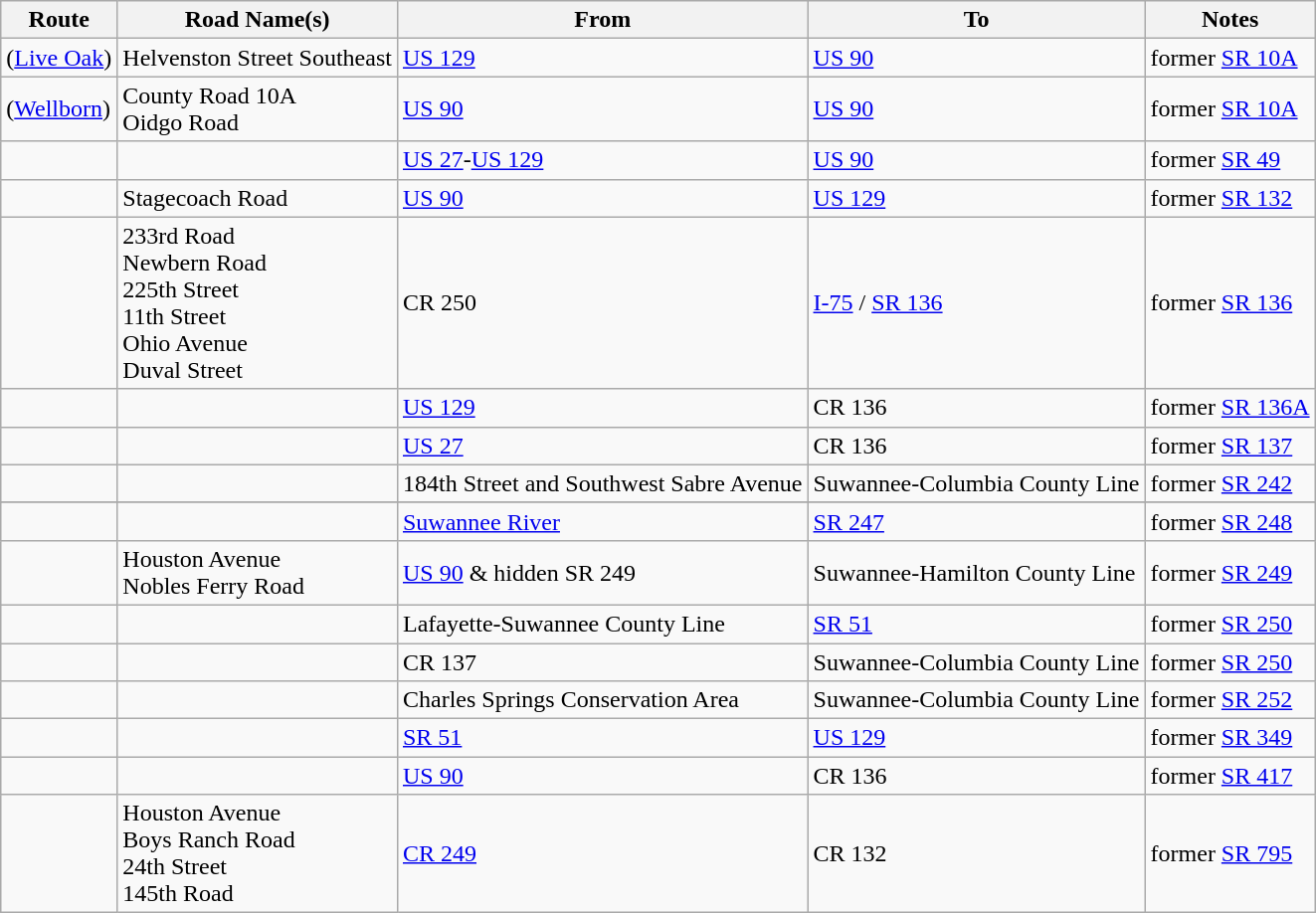<table class="wikitable">
<tr>
<th>Route</th>
<th>Road Name(s)</th>
<th>From</th>
<th>To</th>
<th>Notes</th>
</tr>
<tr>
<td> (<a href='#'>Live Oak</a>)</td>
<td>Helvenston Street Southeast</td>
<td><a href='#'>US 129</a></td>
<td><a href='#'>US 90</a></td>
<td>former <a href='#'>SR 10A</a></td>
</tr>
<tr>
<td> (<a href='#'>Wellborn</a>)</td>
<td>County Road 10A<br>Oidgo Road</td>
<td><a href='#'>US 90</a></td>
<td><a href='#'>US 90</a></td>
<td>former <a href='#'>SR 10A</a></td>
</tr>
<tr>
<td></td>
<td></td>
<td><a href='#'>US 27</a>-<a href='#'>US 129</a></td>
<td><a href='#'>US 90</a></td>
<td>former <a href='#'>SR 49</a></td>
</tr>
<tr>
<td></td>
<td>Stagecoach Road</td>
<td><a href='#'>US 90</a></td>
<td><a href='#'>US 129</a></td>
<td>former <a href='#'>SR 132</a></td>
</tr>
<tr>
<td></td>
<td>233rd Road<br>Newbern Road<br>225th Street<br>11th Street<br>Ohio Avenue<br>Duval Street</td>
<td>CR 250</td>
<td><a href='#'>I-75</a> / <a href='#'>SR 136</a></td>
<td>former <a href='#'>SR 136</a></td>
</tr>
<tr>
<td></td>
<td></td>
<td><a href='#'>US 129</a></td>
<td>CR 136</td>
<td>former <a href='#'>SR 136A</a></td>
</tr>
<tr>
<td></td>
<td></td>
<td><a href='#'>US 27</a></td>
<td>CR 136</td>
<td>former <a href='#'>SR 137</a></td>
</tr>
<tr>
<td></td>
<td></td>
<td>184th Street and Southwest Sabre Avenue</td>
<td>Suwannee-Columbia County Line</td>
<td>former <a href='#'>SR 242</a></td>
</tr>
<tr>
</tr>
<tr>
<td></td>
<td></td>
<td><a href='#'>Suwannee River</a></td>
<td><a href='#'>SR 247</a></td>
<td>former <a href='#'>SR 248</a></td>
</tr>
<tr>
<td></td>
<td>Houston Avenue<br>Nobles Ferry Road</td>
<td><a href='#'>US 90</a> & hidden SR 249</td>
<td>Suwannee-Hamilton County Line</td>
<td>former <a href='#'>SR 249</a></td>
</tr>
<tr>
<td></td>
<td></td>
<td>Lafayette-Suwannee County Line</td>
<td><a href='#'>SR 51</a></td>
<td>former <a href='#'>SR 250</a></td>
</tr>
<tr>
<td></td>
<td></td>
<td>CR 137</td>
<td>Suwannee-Columbia County Line</td>
<td>former <a href='#'>SR 250</a></td>
</tr>
<tr>
<td></td>
<td></td>
<td>Charles Springs Conservation Area</td>
<td>Suwannee-Columbia County Line</td>
<td>former <a href='#'>SR 252</a></td>
</tr>
<tr>
<td></td>
<td></td>
<td><a href='#'>SR 51</a></td>
<td><a href='#'>US 129</a></td>
<td>former <a href='#'>SR 349</a></td>
</tr>
<tr>
<td></td>
<td></td>
<td><a href='#'>US 90</a></td>
<td>CR 136</td>
<td>former <a href='#'>SR 417</a></td>
</tr>
<tr>
<td></td>
<td>Houston Avenue<br>Boys Ranch Road<br>24th Street<br>145th Road</td>
<td><a href='#'>CR 249</a></td>
<td>CR 132</td>
<td>former <a href='#'>SR 795</a></td>
</tr>
</table>
